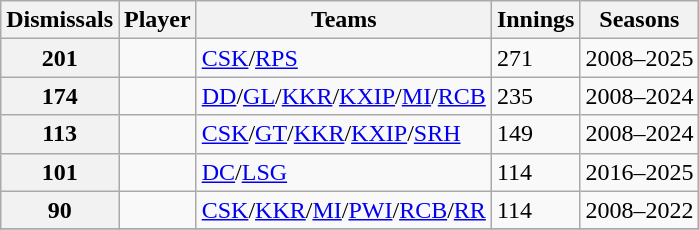<table class="wikitable">
<tr>
<th>Dismissals</th>
<th>Player</th>
<th>Teams</th>
<th>Innings</th>
<th>Seasons</th>
</tr>
<tr>
<th>201</th>
<td></td>
<td><a href='#'>CSK</a>/<a href='#'>RPS</a></td>
<td>271</td>
<td>2008–2025</td>
</tr>
<tr>
<th>174</th>
<td></td>
<td><a href='#'>DD</a>/<a href='#'>GL</a>/<a href='#'>KKR</a>/<a href='#'>KXIP</a>/<a href='#'>MI</a>/<a href='#'>RCB</a></td>
<td>235</td>
<td>2008–2024</td>
</tr>
<tr>
<th>113</th>
<td></td>
<td><a href='#'>CSK</a>/<a href='#'>GT</a>/<a href='#'>KKR</a>/<a href='#'>KXIP</a>/<a href='#'>SRH</a></td>
<td>149</td>
<td>2008–2024</td>
</tr>
<tr>
<th>101</th>
<td></td>
<td><a href='#'>DC</a>/<a href='#'>LSG</a></td>
<td>114</td>
<td>2016–2025</td>
</tr>
<tr>
<th>90</th>
<td></td>
<td><a href='#'>CSK</a>/<a href='#'>KKR</a>/<a href='#'>MI</a>/<a href='#'>PWI</a>/<a href='#'>RCB</a>/<a href='#'>RR</a></td>
<td>114</td>
<td>2008–2022</td>
</tr>
<tr>
</tr>
</table>
